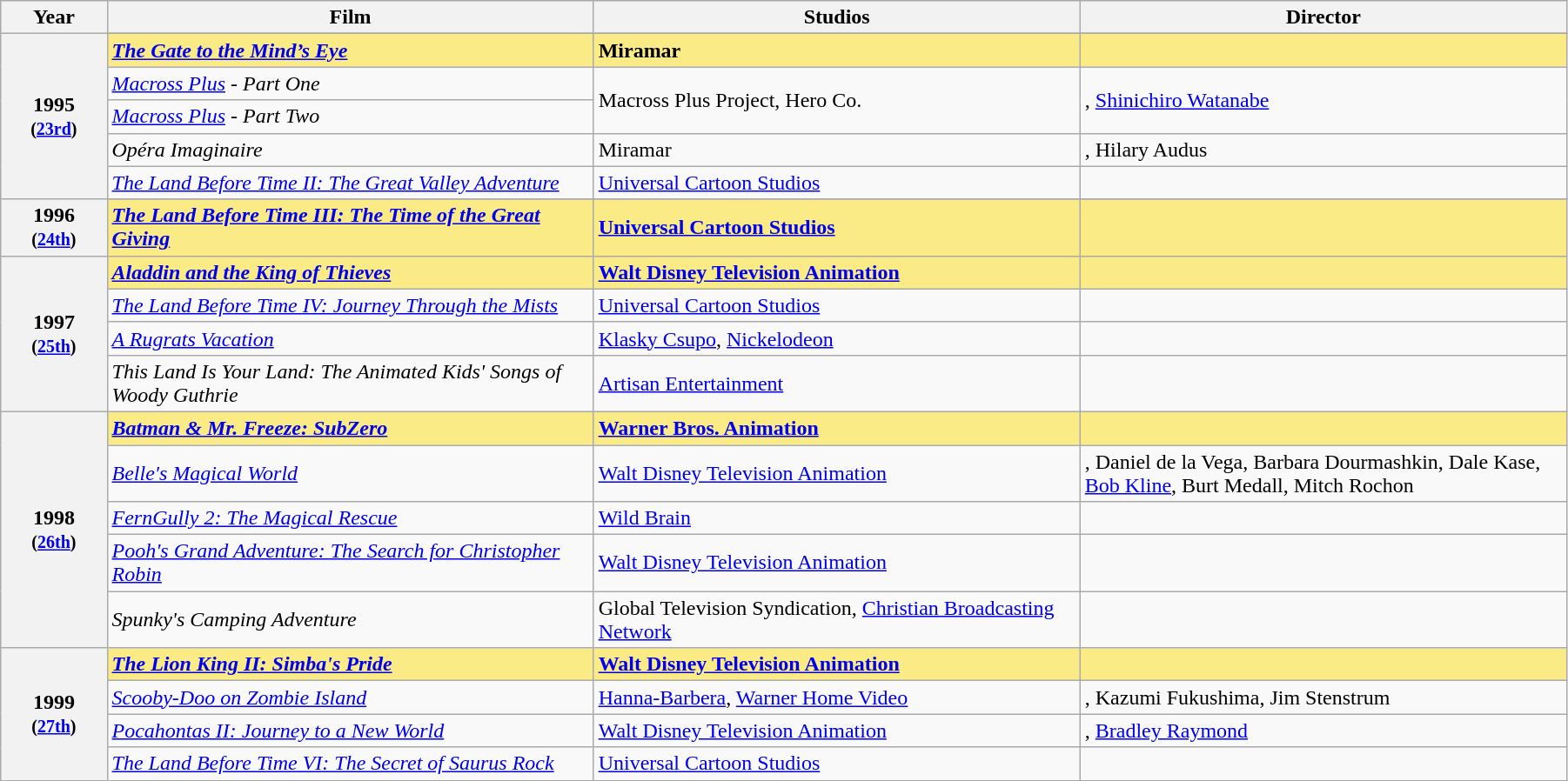<table class="wikitable" style="width:95%;">
<tr>
<th style="width:3%;">Year</th>
<th style="width:15%;">Film</th>
<th style="width:15%;">Studios</th>
<th style="width:15%;">Director</th>
</tr>
<tr>
<th rowspan="6" style="text-align:center;">1995 <br><small>(<a href='#'>23rd</a>)</small><br></th>
</tr>
<tr style="background:#FAEB86">
<td><em><a href='#'><strong>The Gate to the Mind’s Eye</strong></a></em></td>
<td><strong>Miramar</strong></td>
<td><strong></strong></td>
</tr>
<tr>
<td><em><a href='#'>Macross Plus</a> - Part One</em></td>
<td rowspan="2">Macross Plus Project, Hero Co.</td>
<td rowspan="2">, <a href='#'>Shinichiro Watanabe</a></td>
</tr>
<tr>
<td><em><a href='#'>Macross Plus</a> - Part Two</em></td>
</tr>
<tr>
<td><em>Opéra Imaginaire</em></td>
<td>Miramar</td>
<td>, Hilary Audus</td>
</tr>
<tr>
<td><em><a href='#'>The Land Before Time II: The Great Valley Adventure</a></em></td>
<td><a href='#'>Universal Cartoon Studios</a></td>
<td></td>
</tr>
<tr>
<th rowspan="2" style="text-align:center;">1996 <br><small>(<a href='#'>24th</a>)</small><br></th>
</tr>
<tr>
<td style="background:#FAEB86;"><strong><em><a href='#'>The Land Before Time III: The Time of the Great Giving</a></em></strong></td>
<td style="background:#FAEB86;"><strong><a href='#'>Universal Cartoon Studios</a></strong></td>
<td style="background:#FAEB86;"><strong></strong></td>
</tr>
<tr>
<th rowspan="4" style="text-align:center;">1997 <br><small>(<a href='#'>25th</a>)</small><br></th>
<td style="background:#FAEB86;"><strong><em><a href='#'>Aladdin and the King of Thieves</a></em></strong></td>
<td style="background:#FAEB86;"><strong><a href='#'>Walt Disney Television Animation</a></strong></td>
<td style="background:#FAEB86;"><strong></strong></td>
</tr>
<tr>
<td><em><a href='#'>The Land Before Time IV: Journey Through the Mists</a></em></td>
<td><a href='#'>Universal Cartoon Studios</a></td>
<td></td>
</tr>
<tr>
<td><em><a href='#'>A Rugrats Vacation</a></em></td>
<td><a href='#'>Klasky Csupo</a>, <a href='#'>Nickelodeon</a></td>
<td></td>
</tr>
<tr>
<td><em>This Land Is Your Land: The Animated Kids' Songs of Woody Guthrie</em></td>
<td><a href='#'>Artisan Entertainment</a></td>
<td></td>
</tr>
<tr>
<th rowspan="5" style="text-align:center;">1998 <br><small>(<a href='#'>26th</a>)</small><br></th>
<td style="background:#FAEB86;"><strong><em><a href='#'>Batman & Mr. Freeze: SubZero</a></em></strong></td>
<td style="background:#FAEB86;"><strong><a href='#'>Warner Bros. Animation</a></strong></td>
<td style="background:#FAEB86;"><strong></strong></td>
</tr>
<tr>
<td><em><a href='#'>Belle's Magical World</a></em></td>
<td><a href='#'>Walt Disney Television Animation</a></td>
<td>, Daniel de la Vega, Barbara Dourmashkin, Dale Kase, <a href='#'>Bob Kline</a>, Burt Medall, Mitch Rochon</td>
</tr>
<tr>
<td><em><a href='#'>FernGully 2: The Magical Rescue</a></em></td>
<td><a href='#'>Wild Brain</a></td>
<td></td>
</tr>
<tr>
<td><em><a href='#'>Pooh's Grand Adventure: The Search for Christopher Robin</a></em></td>
<td><a href='#'>Walt Disney Television Animation</a></td>
<td></td>
</tr>
<tr>
<td><em>Spunky's Camping Adventure</em></td>
<td>Global Television Syndication, <a href='#'>Christian Broadcasting Network</a></td>
<td></td>
</tr>
<tr>
<th rowspan="4" style="text-align:center;">1999 <br><small>(<a href='#'>27th</a>)</small><br></th>
<td style="background:#FAEB86;"><strong><em><a href='#'>The Lion King II: Simba's Pride</a></em></strong></td>
<td style="background:#FAEB86;"><strong><a href='#'>Walt Disney Television Animation</a></strong></td>
<td style="background:#FAEB86;"><strong></strong></td>
</tr>
<tr>
<td><em><a href='#'>Scooby-Doo on Zombie Island</a></em></td>
<td><a href='#'>Hanna-Barbera</a>, <a href='#'>Warner Home Video</a></td>
<td>, Kazumi Fukushima, Jim Stenstrum</td>
</tr>
<tr>
<td><em><a href='#'>Pocahontas II: Journey to a New World</a></em></td>
<td><a href='#'>Walt Disney Television Animation</a></td>
<td>, <a href='#'>Bradley Raymond</a></td>
</tr>
<tr>
<td><em><a href='#'>The Land Before Time VI: The Secret of Saurus Rock</a></em></td>
<td><a href='#'>Universal Cartoon Studios</a></td>
<td></td>
</tr>
</table>
